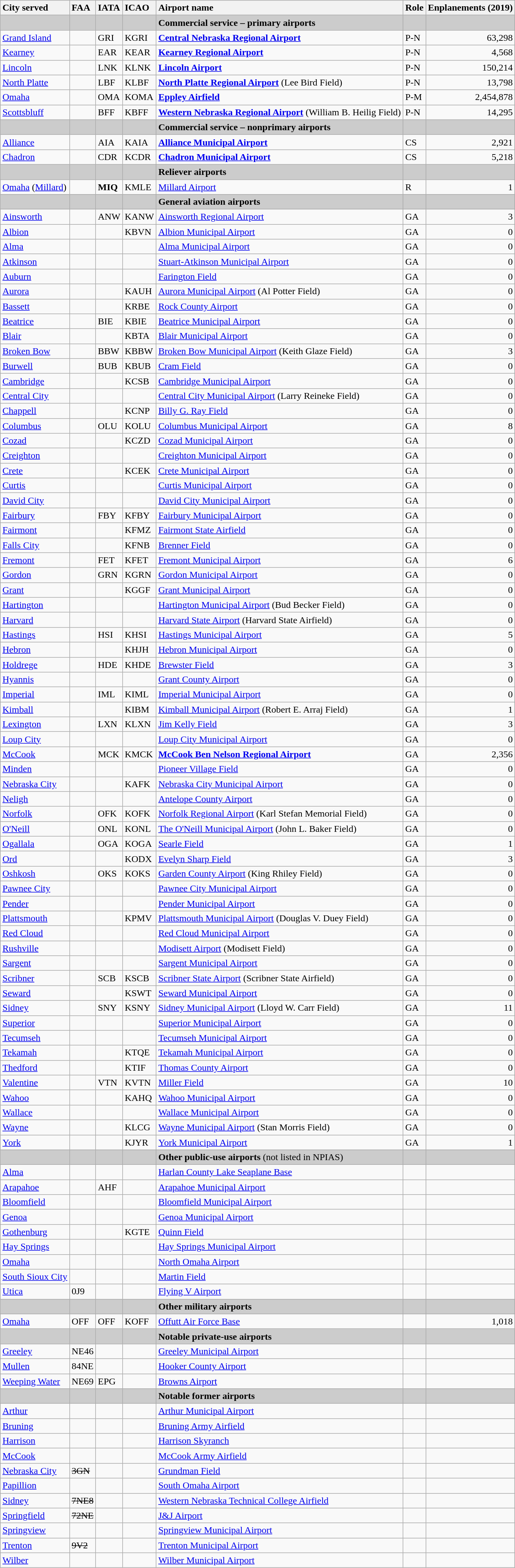<table class="wikitable sortable">
<tr valign=baseline>
<th style="white-space:nowrap; text-align:left;">City served</th>
<th style="white-space:nowrap; text-align:left;">FAA</th>
<th style="white-space:nowrap; text-align:left;">IATA</th>
<th style="white-space:nowrap; text-align:left;">ICAO</th>
<th style="white-space:nowrap; text-align:left;">Airport name</th>
<th style="white-space:nowrap; text-align:left;">Role</th>
<th style="white-space:nowrap; text-align:right;">Enplanements (2019)</th>
</tr>
<tr style="background:#CCCCCC;">
<td></td>
<td></td>
<td></td>
<td></td>
<td><strong>Commercial service – primary airports</strong></td>
<td></td>
<td><br><onlyinclude></td>
</tr>
<tr valign=top>
<td><a href='#'>Grand Island</a></td>
<td></td>
<td>GRI</td>
<td>KGRI</td>
<td><strong><a href='#'>Central Nebraska Regional Airport</a></strong></td>
<td>P-N</td>
<td align=right>63,298</td>
</tr>
<tr valign=top>
<td><a href='#'>Kearney</a></td>
<td></td>
<td>EAR</td>
<td>KEAR</td>
<td><strong><a href='#'>Kearney Regional Airport</a></strong> </td>
<td>P-N</td>
<td align=right>4,568</td>
</tr>
<tr valign=top>
<td><a href='#'>Lincoln</a></td>
<td></td>
<td>LNK</td>
<td>KLNK</td>
<td><strong><a href='#'>Lincoln Airport</a></strong> </td>
<td>P-N</td>
<td align=right>150,214</td>
</tr>
<tr valign=top>
<td><a href='#'>North Platte</a></td>
<td></td>
<td>LBF</td>
<td>KLBF</td>
<td><strong><a href='#'>North Platte Regional Airport</a></strong> (Lee Bird Field)</td>
<td>P-N</td>
<td align=right>13,798</td>
</tr>
<tr valign=top>
<td><a href='#'>Omaha</a></td>
<td></td>
<td>OMA</td>
<td>KOMA</td>
<td><strong><a href='#'>Eppley Airfield</a></strong></td>
<td>P-M</td>
<td align=right>2,454,878</td>
</tr>
<tr valign=top>
<td><a href='#'>Scottsbluff</a></td>
<td></td>
<td>BFF</td>
<td>KBFF</td>
<td><strong><a href='#'>Western Nebraska Regional Airport</a></strong> (William B. Heilig Field)</td>
<td>P-N</td>
<td align=right>14,295<br></onlyinclude></td>
</tr>
<tr style="background:#CCCCCC;">
<td></td>
<td></td>
<td></td>
<td></td>
<td><strong>Commercial service – nonprimary airports</strong></td>
<td></td>
<td></td>
</tr>
<tr valign=top>
<td><a href='#'>Alliance</a></td>
<td></td>
<td>AIA</td>
<td>KAIA</td>
<td><strong><a href='#'>Alliance Municipal Airport</a></strong></td>
<td>CS</td>
<td align=right>2,921</td>
</tr>
<tr valign=top>
<td><a href='#'>Chadron</a></td>
<td></td>
<td>CDR</td>
<td>KCDR</td>
<td><strong><a href='#'>Chadron Municipal Airport</a></strong></td>
<td>CS</td>
<td align=right>5,218</td>
</tr>
<tr style="background:#CCCCCC;">
<td></td>
<td></td>
<td></td>
<td></td>
<td><strong>Reliever airports</strong></td>
<td></td>
<td></td>
</tr>
<tr valign=top>
<td><a href='#'>Omaha</a> (<a href='#'>Millard</a>)</td>
<td></td>
<td><strong>MIQ</strong></td>
<td>KMLE</td>
<td><a href='#'>Millard Airport</a></td>
<td>R</td>
<td align=right>1</td>
</tr>
<tr style="background:#CCCCCC;">
<td></td>
<td></td>
<td></td>
<td></td>
<td><strong>General aviation airports</strong></td>
<td></td>
<td></td>
</tr>
<tr valign=top>
<td><a href='#'>Ainsworth</a></td>
<td></td>
<td>ANW</td>
<td>KANW</td>
<td><a href='#'>Ainsworth Regional Airport</a> </td>
<td>GA</td>
<td align=right>3</td>
</tr>
<tr valign=top>
<td><a href='#'>Albion</a></td>
<td></td>
<td></td>
<td>KBVN</td>
<td><a href='#'>Albion Municipal Airport</a></td>
<td>GA</td>
<td align=right>0</td>
</tr>
<tr valign=top>
<td><a href='#'>Alma</a></td>
<td></td>
<td></td>
<td></td>
<td><a href='#'>Alma Municipal Airport</a></td>
<td>GA</td>
<td align=right>0</td>
</tr>
<tr valign=top>
<td><a href='#'>Atkinson</a></td>
<td></td>
<td></td>
<td></td>
<td><a href='#'>Stuart-Atkinson Municipal Airport</a></td>
<td>GA</td>
<td align=right>0</td>
</tr>
<tr valign=top>
<td><a href='#'>Auburn</a></td>
<td></td>
<td></td>
<td></td>
<td><a href='#'>Farington Field</a></td>
<td>GA</td>
<td align=right>0</td>
</tr>
<tr valign=top>
<td><a href='#'>Aurora</a></td>
<td></td>
<td></td>
<td>KAUH</td>
<td><a href='#'>Aurora Municipal Airport</a> (Al Potter Field)</td>
<td>GA</td>
<td align=right>0</td>
</tr>
<tr valign=top>
<td><a href='#'>Bassett</a></td>
<td></td>
<td></td>
<td>KRBE</td>
<td><a href='#'>Rock County Airport</a></td>
<td>GA</td>
<td align=right>0</td>
</tr>
<tr valign=top>
<td><a href='#'>Beatrice</a></td>
<td></td>
<td>BIE</td>
<td>KBIE</td>
<td><a href='#'>Beatrice Municipal Airport</a></td>
<td>GA</td>
<td align=right>0</td>
</tr>
<tr valign=top>
<td><a href='#'>Blair</a></td>
<td> </td>
<td></td>
<td>KBTA</td>
<td><a href='#'>Blair Municipal Airport</a></td>
<td>GA</td>
<td align=right>0</td>
</tr>
<tr valign=top>
<td><a href='#'>Broken Bow</a></td>
<td></td>
<td>BBW</td>
<td>KBBW</td>
<td><a href='#'>Broken Bow Municipal Airport</a> (Keith Glaze Field)</td>
<td>GA</td>
<td align=right>3</td>
</tr>
<tr valign=top>
<td><a href='#'>Burwell</a></td>
<td></td>
<td>BUB</td>
<td>KBUB</td>
<td><a href='#'>Cram Field</a></td>
<td>GA</td>
<td align=right>0</td>
</tr>
<tr valign=top>
<td><a href='#'>Cambridge</a></td>
<td></td>
<td></td>
<td>KCSB</td>
<td><a href='#'>Cambridge Municipal Airport</a></td>
<td>GA</td>
<td align=right>0</td>
</tr>
<tr valign=top>
<td><a href='#'>Central City</a></td>
<td></td>
<td></td>
<td></td>
<td><a href='#'>Central City Municipal Airport</a> (Larry Reineke Field)</td>
<td>GA</td>
<td align=right>0</td>
</tr>
<tr valign=top>
<td><a href='#'>Chappell</a></td>
<td></td>
<td></td>
<td>KCNP</td>
<td><a href='#'>Billy G. Ray Field</a></td>
<td>GA</td>
<td align=right>0</td>
</tr>
<tr valign=top>
<td><a href='#'>Columbus</a></td>
<td></td>
<td>OLU</td>
<td>KOLU</td>
<td><a href='#'>Columbus Municipal Airport</a></td>
<td>GA</td>
<td align=right>8</td>
</tr>
<tr valign=top>
<td><a href='#'>Cozad</a></td>
<td></td>
<td></td>
<td>KCZD</td>
<td><a href='#'>Cozad Municipal Airport</a></td>
<td>GA</td>
<td align=right>0</td>
</tr>
<tr valign=top>
<td><a href='#'>Creighton</a></td>
<td></td>
<td></td>
<td></td>
<td><a href='#'>Creighton Municipal Airport</a></td>
<td>GA</td>
<td align=right>0</td>
</tr>
<tr valign=top>
<td><a href='#'>Crete</a></td>
<td></td>
<td></td>
<td>KCEK</td>
<td><a href='#'>Crete Municipal Airport</a></td>
<td>GA</td>
<td align=right>0</td>
</tr>
<tr valign=top>
<td><a href='#'>Curtis</a></td>
<td></td>
<td></td>
<td></td>
<td><a href='#'>Curtis Municipal Airport</a></td>
<td>GA</td>
<td align=right>0</td>
</tr>
<tr valign=top>
<td><a href='#'>David City</a></td>
<td></td>
<td></td>
<td></td>
<td><a href='#'>David City Municipal Airport</a></td>
<td>GA</td>
<td align=right>0</td>
</tr>
<tr valign=top>
<td><a href='#'>Fairbury</a></td>
<td></td>
<td>FBY</td>
<td>KFBY</td>
<td><a href='#'>Fairbury Municipal Airport</a></td>
<td>GA</td>
<td align=right>0</td>
</tr>
<tr valign=top>
<td><a href='#'>Fairmont</a></td>
<td></td>
<td></td>
<td>KFMZ</td>
<td><a href='#'>Fairmont State Airfield</a></td>
<td>GA</td>
<td align=right>0</td>
</tr>
<tr valign=top>
<td><a href='#'>Falls City</a></td>
<td></td>
<td></td>
<td>KFNB</td>
<td><a href='#'>Brenner Field</a></td>
<td>GA</td>
<td align=right>0</td>
</tr>
<tr valign=top>
<td><a href='#'>Fremont</a></td>
<td></td>
<td>FET</td>
<td>KFET</td>
<td><a href='#'>Fremont Municipal Airport</a></td>
<td>GA</td>
<td align=right>6</td>
</tr>
<tr valign=top>
<td><a href='#'>Gordon</a></td>
<td></td>
<td>GRN</td>
<td>KGRN</td>
<td><a href='#'>Gordon Municipal Airport</a></td>
<td>GA</td>
<td align=right>0</td>
</tr>
<tr valign=top>
<td><a href='#'>Grant</a></td>
<td></td>
<td></td>
<td>KGGF</td>
<td><a href='#'>Grant Municipal Airport</a></td>
<td>GA</td>
<td align=right>0</td>
</tr>
<tr valign=top>
<td><a href='#'>Hartington</a></td>
<td></td>
<td></td>
<td></td>
<td><a href='#'>Hartington Municipal Airport</a> (Bud Becker Field)</td>
<td>GA</td>
<td align=right>0</td>
</tr>
<tr valign=top>
<td><a href='#'>Harvard</a></td>
<td></td>
<td></td>
<td></td>
<td><a href='#'>Harvard State Airport</a> (Harvard State Airfield)</td>
<td>GA</td>
<td align=right>0</td>
</tr>
<tr valign=top>
<td><a href='#'>Hastings</a></td>
<td></td>
<td>HSI</td>
<td>KHSI</td>
<td><a href='#'>Hastings Municipal Airport</a></td>
<td>GA</td>
<td align=right>5</td>
</tr>
<tr valign=top>
<td><a href='#'>Hebron</a></td>
<td></td>
<td></td>
<td>KHJH</td>
<td><a href='#'>Hebron Municipal Airport</a></td>
<td>GA</td>
<td align=right>0</td>
</tr>
<tr valign=top>
<td><a href='#'>Holdrege</a></td>
<td></td>
<td>HDE</td>
<td>KHDE</td>
<td><a href='#'>Brewster Field</a></td>
<td>GA</td>
<td align=right>3</td>
</tr>
<tr valign=top>
<td><a href='#'>Hyannis</a></td>
<td></td>
<td></td>
<td></td>
<td><a href='#'>Grant County Airport</a></td>
<td>GA</td>
<td align=right>0</td>
</tr>
<tr valign=top>
<td><a href='#'>Imperial</a></td>
<td></td>
<td>IML</td>
<td>KIML</td>
<td><a href='#'>Imperial Municipal Airport</a></td>
<td>GA</td>
<td align=right>0</td>
</tr>
<tr valign=top>
<td><a href='#'>Kimball</a></td>
<td></td>
<td></td>
<td>KIBM</td>
<td><a href='#'>Kimball Municipal Airport</a> (Robert E. Arraj Field)</td>
<td>GA</td>
<td align=right>1</td>
</tr>
<tr valign=top>
<td><a href='#'>Lexington</a></td>
<td></td>
<td>LXN</td>
<td>KLXN</td>
<td><a href='#'>Jim Kelly Field</a></td>
<td>GA</td>
<td align=right>3</td>
</tr>
<tr valign=top>
<td><a href='#'>Loup City</a></td>
<td></td>
<td></td>
<td></td>
<td><a href='#'>Loup City Municipal Airport</a></td>
<td>GA</td>
<td align=right>0</td>
</tr>
<tr valign=top>
<td><a href='#'>McCook</a></td>
<td></td>
<td>MCK</td>
<td>KMCK</td>
<td><strong><a href='#'>McCook Ben Nelson Regional Airport</a></strong></td>
<td>GA</td>
<td align=right>2,356</td>
</tr>
<tr valign=top>
<td><a href='#'>Minden</a></td>
<td></td>
<td></td>
<td></td>
<td><a href='#'>Pioneer Village Field</a></td>
<td>GA</td>
<td align=right>0</td>
</tr>
<tr valign=top>
<td><a href='#'>Nebraska City</a></td>
<td></td>
<td></td>
<td>KAFK</td>
<td><a href='#'>Nebraska City Municipal Airport</a></td>
<td>GA</td>
<td align=right>0</td>
</tr>
<tr valign=top>
<td><a href='#'>Neligh</a></td>
<td></td>
<td></td>
<td></td>
<td><a href='#'>Antelope County Airport</a></td>
<td>GA</td>
<td align=right>0</td>
</tr>
<tr valign=top>
<td><a href='#'>Norfolk</a></td>
<td></td>
<td>OFK</td>
<td>KOFK</td>
<td><a href='#'>Norfolk Regional Airport</a> (Karl Stefan Memorial Field)</td>
<td>GA</td>
<td align=right>0</td>
</tr>
<tr valign=top>
<td><a href='#'>O'Neill</a></td>
<td></td>
<td>ONL</td>
<td>KONL</td>
<td><a href='#'>The O'Neill Municipal Airport</a> (John L. Baker Field)</td>
<td>GA</td>
<td align=right>0</td>
</tr>
<tr valign=top>
<td><a href='#'>Ogallala</a></td>
<td></td>
<td>OGA</td>
<td>KOGA</td>
<td><a href='#'>Searle Field</a></td>
<td>GA</td>
<td align=right>1</td>
</tr>
<tr valign=top>
<td><a href='#'>Ord</a></td>
<td></td>
<td></td>
<td>KODX</td>
<td><a href='#'>Evelyn Sharp Field</a></td>
<td>GA</td>
<td align=right>3</td>
</tr>
<tr valign=top>
<td><a href='#'>Oshkosh</a></td>
<td></td>
<td>OKS</td>
<td>KOKS</td>
<td><a href='#'>Garden County Airport</a> (King Rhiley Field)</td>
<td>GA</td>
<td align=right>0</td>
</tr>
<tr valign=top>
<td><a href='#'>Pawnee City</a></td>
<td></td>
<td></td>
<td></td>
<td><a href='#'>Pawnee City Municipal Airport</a></td>
<td>GA</td>
<td align=right>0</td>
</tr>
<tr valign=top>
<td><a href='#'>Pender</a></td>
<td></td>
<td></td>
<td></td>
<td><a href='#'>Pender Municipal Airport</a></td>
<td>GA</td>
<td align=right>0</td>
</tr>
<tr valign=top>
<td><a href='#'>Plattsmouth</a></td>
<td></td>
<td></td>
<td>KPMV</td>
<td><a href='#'>Plattsmouth Municipal Airport</a> (Douglas V. Duey Field)</td>
<td>GA</td>
<td align=right>0</td>
</tr>
<tr valign=top>
<td><a href='#'>Red Cloud</a></td>
<td></td>
<td></td>
<td></td>
<td><a href='#'>Red Cloud Municipal Airport</a></td>
<td>GA</td>
<td align=right>0</td>
</tr>
<tr valign=top>
<td><a href='#'>Rushville</a></td>
<td></td>
<td></td>
<td></td>
<td><a href='#'>Modisett Airport</a> (Modisett Field)</td>
<td>GA</td>
<td align=right>0</td>
</tr>
<tr valign=top>
<td><a href='#'>Sargent</a></td>
<td></td>
<td></td>
<td></td>
<td><a href='#'>Sargent Municipal Airport</a></td>
<td>GA</td>
<td align=right>0</td>
</tr>
<tr valign=top>
<td><a href='#'>Scribner</a></td>
<td></td>
<td>SCB</td>
<td>KSCB</td>
<td><a href='#'>Scribner State Airport</a> (Scribner State Airfield)</td>
<td>GA</td>
<td align=right>0</td>
</tr>
<tr valign=top>
<td><a href='#'>Seward</a></td>
<td></td>
<td></td>
<td>KSWT</td>
<td><a href='#'>Seward Municipal Airport</a></td>
<td>GA</td>
<td align=right>0</td>
</tr>
<tr valign=top>
<td><a href='#'>Sidney</a></td>
<td></td>
<td>SNY</td>
<td>KSNY</td>
<td><a href='#'>Sidney Municipal Airport</a> (Lloyd W. Carr Field)</td>
<td>GA</td>
<td align=right>11</td>
</tr>
<tr valign=top>
<td><a href='#'>Superior</a></td>
<td></td>
<td></td>
<td></td>
<td><a href='#'>Superior Municipal Airport</a></td>
<td>GA</td>
<td align=right>0</td>
</tr>
<tr valign=top>
<td><a href='#'>Tecumseh</a></td>
<td></td>
<td></td>
<td></td>
<td><a href='#'>Tecumseh Municipal Airport</a></td>
<td>GA</td>
<td align=right>0</td>
</tr>
<tr valign=top>
<td><a href='#'>Tekamah</a></td>
<td></td>
<td></td>
<td>KTQE</td>
<td><a href='#'>Tekamah Municipal Airport</a></td>
<td>GA</td>
<td align=right>0</td>
</tr>
<tr valign=top>
<td><a href='#'>Thedford</a></td>
<td> </td>
<td></td>
<td>KTIF</td>
<td><a href='#'>Thomas County Airport</a></td>
<td>GA</td>
<td align=right>0</td>
</tr>
<tr valign=top>
<td><a href='#'>Valentine</a></td>
<td></td>
<td>VTN</td>
<td>KVTN</td>
<td><a href='#'>Miller Field</a></td>
<td>GA</td>
<td align=right>10</td>
</tr>
<tr valign=top>
<td><a href='#'>Wahoo</a></td>
<td></td>
<td></td>
<td>KAHQ</td>
<td><a href='#'>Wahoo Municipal Airport</a></td>
<td>GA</td>
<td align=right>0</td>
</tr>
<tr valign=top>
<td><a href='#'>Wallace</a></td>
<td></td>
<td></td>
<td></td>
<td><a href='#'>Wallace Municipal Airport</a></td>
<td>GA</td>
<td align=right>0</td>
</tr>
<tr valign=top>
<td><a href='#'>Wayne</a></td>
<td></td>
<td></td>
<td>KLCG</td>
<td><a href='#'>Wayne Municipal Airport</a> (Stan Morris Field)</td>
<td>GA</td>
<td align=right>0</td>
</tr>
<tr valign=top>
<td><a href='#'>York</a></td>
<td></td>
<td></td>
<td>KJYR</td>
<td><a href='#'>York Municipal Airport</a></td>
<td>GA</td>
<td align=right>1</td>
</tr>
<tr style="background:#CCCCCC;">
<td></td>
<td></td>
<td></td>
<td></td>
<td><strong>Other public-use airports</strong> (not listed in NPIAS)</td>
<td></td>
<td></td>
</tr>
<tr valign=top>
<td><a href='#'>Alma</a></td>
<td></td>
<td></td>
<td></td>
<td><a href='#'>Harlan County Lake Seaplane Base</a></td>
<td></td>
<td></td>
</tr>
<tr valign=top>
<td><a href='#'>Arapahoe</a></td>
<td></td>
<td>AHF</td>
<td></td>
<td><a href='#'>Arapahoe Municipal Airport</a></td>
<td></td>
<td></td>
</tr>
<tr valign=top>
<td><a href='#'>Bloomfield</a></td>
<td></td>
<td></td>
<td></td>
<td><a href='#'>Bloomfield Municipal Airport</a></td>
<td></td>
<td></td>
</tr>
<tr valign=top>
<td><a href='#'>Genoa</a></td>
<td></td>
<td></td>
<td></td>
<td><a href='#'>Genoa Municipal Airport</a></td>
<td></td>
<td></td>
</tr>
<tr valign=top>
<td><a href='#'>Gothenburg</a></td>
<td></td>
<td></td>
<td>KGTE</td>
<td><a href='#'>Quinn Field</a></td>
<td></td>
<td></td>
</tr>
<tr valign=top>
<td><a href='#'>Hay Springs</a></td>
<td></td>
<td></td>
<td></td>
<td><a href='#'>Hay Springs Municipal Airport</a></td>
<td></td>
<td></td>
</tr>
<tr valign=top>
<td><a href='#'>Omaha</a></td>
<td></td>
<td></td>
<td></td>
<td><a href='#'>North Omaha Airport</a></td>
<td></td>
<td></td>
</tr>
<tr valign=top>
<td><a href='#'>South Sioux City</a></td>
<td></td>
<td></td>
<td></td>
<td><a href='#'>Martin Field</a></td>
<td></td>
<td></td>
</tr>
<tr valign=top>
<td><a href='#'>Utica</a></td>
<td>0J9</td>
<td></td>
<td></td>
<td><a href='#'>Flying V Airport</a></td>
<td></td>
<td></td>
</tr>
<tr style="background:#CCCCCC;">
<td></td>
<td></td>
<td></td>
<td></td>
<td><strong>Other military airports</strong></td>
<td></td>
<td></td>
</tr>
<tr valign=top>
<td><a href='#'>Omaha</a></td>
<td>OFF</td>
<td>OFF</td>
<td>KOFF</td>
<td><a href='#'>Offutt Air Force Base</a></td>
<td></td>
<td align=right>1,018</td>
</tr>
<tr style="background:#CCCCCC;">
<td></td>
<td></td>
<td></td>
<td></td>
<td><strong>Notable private-use airports</strong></td>
<td></td>
<td></td>
</tr>
<tr valign=top>
<td><a href='#'>Greeley</a></td>
<td>NE46 </td>
<td></td>
<td></td>
<td><a href='#'>Greeley Municipal Airport</a></td>
<td></td>
<td></td>
</tr>
<tr valign=top>
<td><a href='#'>Mullen</a></td>
<td>84NE </td>
<td></td>
<td></td>
<td><a href='#'>Hooker County Airport</a></td>
<td></td>
<td></td>
</tr>
<tr valign=top>
<td><a href='#'>Weeping Water</a></td>
<td>NE69</td>
<td>EPG</td>
<td></td>
<td><a href='#'>Browns Airport</a></td>
<td></td>
<td></td>
</tr>
<tr style="background:#CCCCCC;">
<td></td>
<td></td>
<td></td>
<td></td>
<td><strong>Notable former airports</strong></td>
<td></td>
<td></td>
</tr>
<tr valign=top>
<td><a href='#'>Arthur</a></td>
<td><s></s></td>
<td></td>
<td></td>
<td><a href='#'>Arthur Municipal Airport</a> </td>
<td></td>
<td></td>
</tr>
<tr valign=top>
<td><a href='#'>Bruning</a></td>
<td></td>
<td></td>
<td></td>
<td><a href='#'>Bruning Army Airfield</a></td>
<td></td>
<td></td>
</tr>
<tr valign=top>
<td><a href='#'>Harrison</a></td>
<td><s></s></td>
<td></td>
<td></td>
<td><a href='#'>Harrison Skyranch</a> </td>
<td></td>
<td></td>
</tr>
<tr valign=top>
<td><a href='#'>McCook</a></td>
<td></td>
<td></td>
<td></td>
<td><a href='#'>McCook Army Airfield</a></td>
<td></td>
<td></td>
</tr>
<tr valign=top>
<td><a href='#'>Nebraska City</a></td>
<td><s>3GN</s></td>
<td></td>
<td></td>
<td><a href='#'>Grundman Field</a> </td>
<td></td>
<td></td>
</tr>
<tr valign=top>
<td><a href='#'>Papillion</a></td>
<td></td>
<td></td>
<td></td>
<td><a href='#'>South Omaha Airport</a> </td>
<td></td>
<td></td>
</tr>
<tr valign=top>
<td><a href='#'>Sidney</a></td>
<td><s>7NE8</s></td>
<td></td>
<td></td>
<td><a href='#'>Western Nebraska Technical College Airfield</a> </td>
<td></td>
<td></td>
</tr>
<tr valign=top>
<td><a href='#'>Springfield</a></td>
<td><s>72NE</s></td>
<td></td>
<td></td>
<td><a href='#'>J&J Airport</a></td>
<td></td>
<td align=right></td>
</tr>
<tr valign=top>
<td><a href='#'>Springview</a></td>
<td><s></s></td>
<td></td>
<td></td>
<td><a href='#'>Springview Municipal Airport</a> </td>
<td></td>
<td></td>
</tr>
<tr valign=top>
<td><a href='#'>Trenton</a></td>
<td><s>9V2</s></td>
<td></td>
<td></td>
<td><a href='#'>Trenton Municipal Airport</a> </td>
<td></td>
<td></td>
</tr>
<tr valign=top>
<td><a href='#'>Wilber</a></td>
<td><s></s></td>
<td></td>
<td></td>
<td><a href='#'>Wilber Municipal Airport</a> </td>
<td></td>
<td></td>
</tr>
</table>
